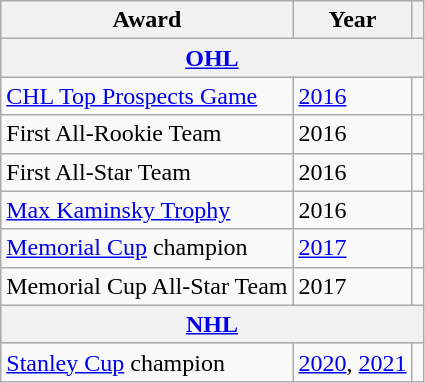<table class="wikitable">
<tr>
<th>Award</th>
<th>Year</th>
<th></th>
</tr>
<tr ALIGN="center" bgcolor="#e0e0e0">
<th colspan="3"><a href='#'>OHL</a></th>
</tr>
<tr>
<td><a href='#'>CHL Top Prospects Game</a></td>
<td><a href='#'>2016</a></td>
<td></td>
</tr>
<tr>
<td>First All-Rookie Team</td>
<td>2016</td>
<td></td>
</tr>
<tr>
<td>First All-Star Team</td>
<td>2016</td>
<td></td>
</tr>
<tr>
<td><a href='#'>Max Kaminsky Trophy</a></td>
<td>2016</td>
<td></td>
</tr>
<tr>
<td><a href='#'>Memorial Cup</a> champion</td>
<td><a href='#'>2017</a></td>
<td></td>
</tr>
<tr>
<td>Memorial Cup All-Star Team</td>
<td>2017</td>
<td></td>
</tr>
<tr ALIGN="center" bgcolor="#e0e0e0">
<th colspan="3"><a href='#'>NHL</a></th>
</tr>
<tr>
<td><a href='#'>Stanley Cup</a> champion</td>
<td><a href='#'>2020</a>, <a href='#'>2021</a></td>
<td></td>
</tr>
</table>
